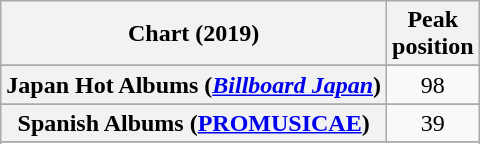<table class="wikitable sortable plainrowheaders" style="text-align:center">
<tr>
<th scope="col">Chart (2019)</th>
<th scope="col">Peak<br>position</th>
</tr>
<tr>
</tr>
<tr>
</tr>
<tr>
</tr>
<tr>
</tr>
<tr>
</tr>
<tr>
<th scope="row">Japan Hot Albums (<em><a href='#'>Billboard Japan</a></em>)</th>
<td>98</td>
</tr>
<tr>
</tr>
<tr>
</tr>
<tr>
<th scope="row">Spanish Albums (<a href='#'>PROMUSICAE</a>)</th>
<td>39</td>
</tr>
<tr>
</tr>
<tr>
</tr>
<tr>
</tr>
</table>
